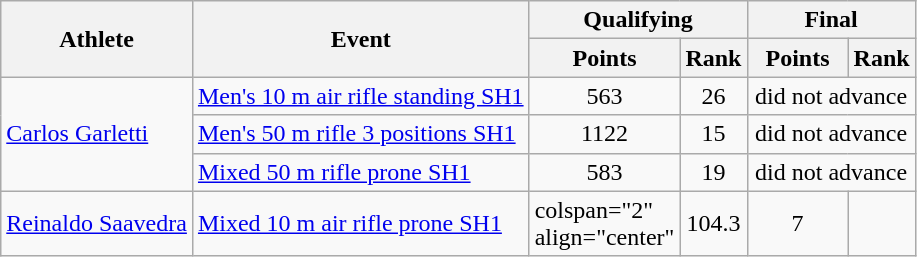<table class=wikitable>
<tr>
<th rowspan="2">Athlete</th>
<th rowspan="2">Event</th>
<th colspan="2">Qualifying</th>
<th colspan="2">Final</th>
</tr>
<tr>
<th width="60">Points</th>
<th width="35">Rank</th>
<th width="60">Points</th>
<th width="35">Rank</th>
</tr>
<tr>
<td rowspan="3"><a href='#'>Carlos Garletti</a></td>
<td><a href='#'>Men's 10 m air rifle standing SH1</a></td>
<td align="center">563</td>
<td align="center">26</td>
<td colspan="2" align="center">did not advance</td>
</tr>
<tr>
<td><a href='#'>Men's 50 m rifle 3 positions SH1</a></td>
<td align="center">1122</td>
<td align="center">15</td>
<td colspan="2" align="center">did not advance</td>
</tr>
<tr>
<td><a href='#'>Mixed 50 m rifle prone SH1</a></td>
<td align="center">583</td>
<td align="center">19</td>
<td colspan="2" align="center">did not advance</td>
</tr>
<tr>
<td><a href='#'>Reinaldo Saavedra</a></td>
<td><a href='#'>Mixed 10 m air rifle prone SH1</a></td>
<td>colspan="2" align="center" </td>
<td align="center">104.3</td>
<td align="center">7</td>
</tr>
</table>
